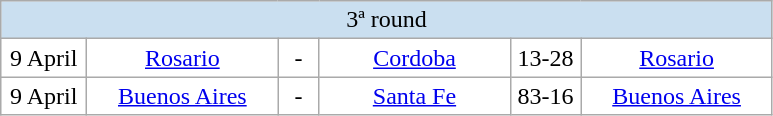<table class="wikitable" style="text-align:center">
<tr style="background:#cadff0;">
<td style="text-align:center;" colspan="6">3ª round</td>
</tr>
<tr style="background:#fff;">
<td width=50>9 April</td>
<td width=120><a href='#'>Rosario</a></td>
<td width=20>-</td>
<td width=120><a href='#'>Cordoba</a></td>
<td width=40>13-28</td>
<td width=120><a href='#'>Rosario</a></td>
</tr>
<tr style="background:#fff;">
<td width=50>9 April</td>
<td width=120><a href='#'>Buenos Aires</a></td>
<td width=20>-</td>
<td width=120><a href='#'>Santa Fe</a></td>
<td width=40>83-16</td>
<td width=120><a href='#'>Buenos Aires</a></td>
</tr>
</table>
